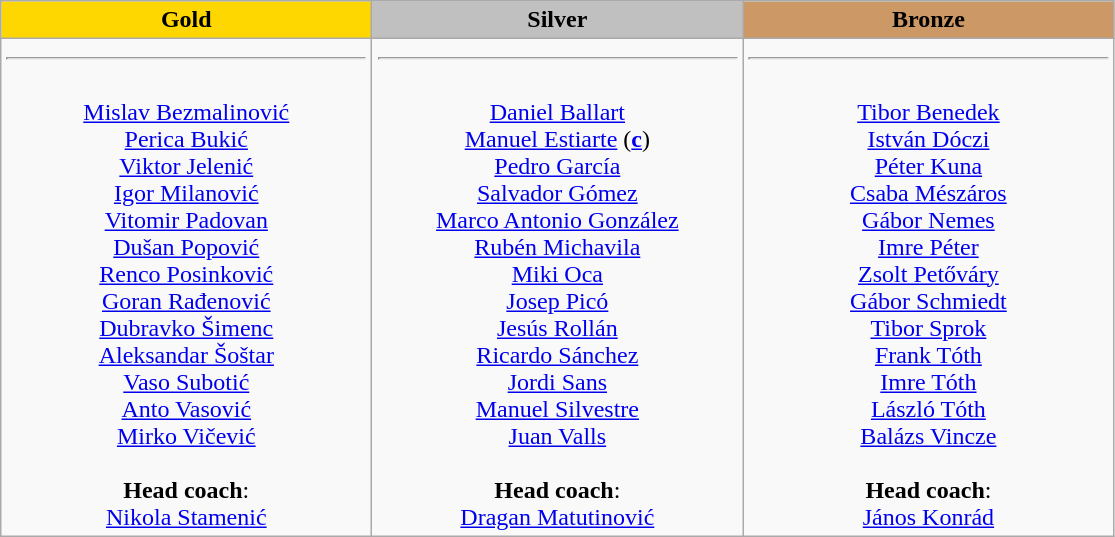<table class="wikitable">
<tr>
<th style="text-align:center; width:15em; background-color:gold;">Gold</th>
<th style="text-align:center; width:15em; background-color:silver;">Silver</th>
<th style="text-align:center; width:15em; background-color:#CC9966;">Bronze</th>
</tr>
<tr>
<td style="text-align:center; vertical-align:top;"><strong></strong><hr><br><a href='#'>Mislav Bezmalinović</a><br> <a href='#'>Perica Bukić</a><br> <a href='#'>Viktor Jelenić</a><br> <a href='#'>Igor Milanović</a><br> <a href='#'>Vitomir Padovan</a><br> <a href='#'>Dušan Popović</a><br> <a href='#'>Renco Posinković</a><br> <a href='#'>Goran Rađenović</a><br> <a href='#'>Dubravko Šimenc</a><br> <a href='#'>Aleksandar Šoštar</a><br> <a href='#'>Vaso Subotić</a><br> <a href='#'>Anto Vasović</a><br><a href='#'>Mirko Vičević</a><br><br><strong>Head coach</strong>: <br><a href='#'>Nikola Stamenić</a></td>
<td style="text-align:center; vertical-align:top;"><strong></strong><hr><br><a href='#'>Daniel Ballart</a><br> <a href='#'>Manuel Estiarte</a> (<a href='#'><strong>c</strong></a>)<br> <a href='#'>Pedro García</a><br> <a href='#'>Salvador Gómez</a><br> <a href='#'>Marco Antonio González</a><br> <a href='#'>Rubén Michavila</a><br> <a href='#'>Miki Oca</a><br> <a href='#'>Josep Picó</a><br> <a href='#'>Jesús Rollán</a><br> <a href='#'>Ricardo Sánchez</a><br> <a href='#'>Jordi Sans</a><br> <a href='#'>Manuel Silvestre</a><br> <a href='#'>Juan Valls</a><br><br><strong>Head coach</strong>: <br><a href='#'>Dragan Matutinović</a></td>
<td style="text-align:center; vertical-align:top;"><strong></strong><hr><br><a href='#'>Tibor Benedek</a><br> <a href='#'>István Dóczi</a><br> <a href='#'>Péter Kuna</a><br> <a href='#'>Csaba Mészáros</a><br> <a href='#'>Gábor Nemes</a><br> <a href='#'>Imre Péter</a><br> <a href='#'>Zsolt Petőváry</a><br> <a href='#'>Gábor Schmiedt</a><br> <a href='#'>Tibor Sprok</a><br> <a href='#'>Frank Tóth</a><br> <a href='#'>Imre Tóth</a><br> <a href='#'>László Tóth</a><br> <a href='#'>Balázs Vincze</a><br><br><strong>Head coach</strong>: <br><a href='#'>János Konrád</a></td>
</tr>
</table>
